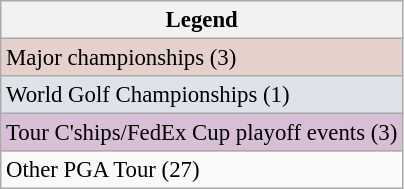<table class="wikitable" style="font-size:95%;">
<tr>
<th>Legend</th>
</tr>
<tr style="background:#e5d1cb;">
<td>Major championships (3)</td>
</tr>
<tr style="background:#dfe2e9;">
<td>World Golf Championships (1)</td>
</tr>
<tr style="background:thistle;">
<td>Tour C'ships/FedEx Cup playoff events (3)</td>
</tr>
<tr>
<td>Other PGA Tour (27)</td>
</tr>
</table>
